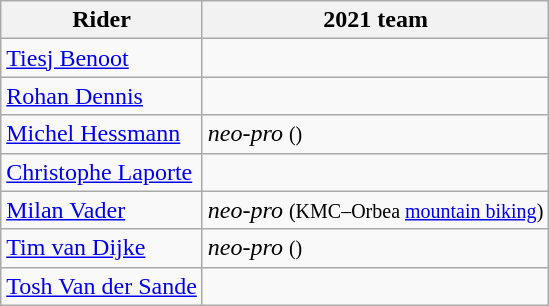<table class="wikitable">
<tr>
<th>Rider</th>
<th>2021 team</th>
</tr>
<tr>
<td><a href='#'>Tiesj Benoot</a></td>
<td></td>
</tr>
<tr>
<td><a href='#'>Rohan Dennis</a></td>
<td></td>
</tr>
<tr>
<td><a href='#'>Michel Hessmann</a></td>
<td><em>neo-pro</em> <small>()</small></td>
</tr>
<tr>
<td><a href='#'>Christophe Laporte</a></td>
<td></td>
</tr>
<tr>
<td><a href='#'>Milan Vader</a></td>
<td><em>neo-pro</em> <small>(KMC–Orbea <a href='#'>mountain biking</a>)</small></td>
</tr>
<tr>
<td><a href='#'>Tim van Dijke</a></td>
<td><em>neo-pro</em> <small>()</small></td>
</tr>
<tr>
<td><a href='#'>Tosh Van der Sande</a></td>
<td></td>
</tr>
</table>
